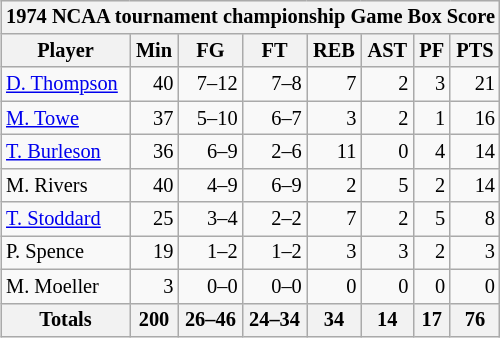<table class="wikitable" style="float:right; font-size:85%; text-align:right;">
<tr>
<th colspan=8 style="text-align:center;">1974 NCAA tournament championship Game Box Score</th>
</tr>
<tr>
<th>Player</th>
<th>Min</th>
<th>FG</th>
<th>FT</th>
<th>REB</th>
<th>AST</th>
<th>PF</th>
<th>PTS</th>
</tr>
<tr>
<td style="text-align:left;"><a href='#'>D. Thompson</a></td>
<td>40</td>
<td>7–12</td>
<td>7–8</td>
<td>7</td>
<td>2</td>
<td>3</td>
<td>21</td>
</tr>
<tr>
<td style="text-align:left;"><a href='#'>M. Towe</a></td>
<td>37</td>
<td>5–10</td>
<td>6–7</td>
<td>3</td>
<td>2</td>
<td>1</td>
<td>16</td>
</tr>
<tr>
<td style="text-align:left;"><a href='#'>T. Burleson</a></td>
<td>36</td>
<td>6–9</td>
<td>2–6</td>
<td>11</td>
<td>0</td>
<td>4</td>
<td>14</td>
</tr>
<tr>
<td style="text-align:left;">M. Rivers</td>
<td>40</td>
<td>4–9</td>
<td>6–9</td>
<td>2</td>
<td>5</td>
<td>2</td>
<td>14</td>
</tr>
<tr>
<td style="text-align:left;"><a href='#'>T. Stoddard</a></td>
<td>25</td>
<td>3–4</td>
<td>2–2</td>
<td>7</td>
<td>2</td>
<td>5</td>
<td>8</td>
</tr>
<tr>
<td style="text-align:left;">P. Spence</td>
<td>19</td>
<td>1–2</td>
<td>1–2</td>
<td>3</td>
<td>3</td>
<td>2</td>
<td>3</td>
</tr>
<tr>
<td style="text-align:left;">M. Moeller</td>
<td>3</td>
<td>0–0</td>
<td>0–0</td>
<td>0</td>
<td>0</td>
<td>0</td>
<td>0</td>
</tr>
<tr>
<th>Totals</th>
<th>200</th>
<th>26–46</th>
<th>24–34</th>
<th>34</th>
<th>14</th>
<th>17</th>
<th>76</th>
</tr>
</table>
